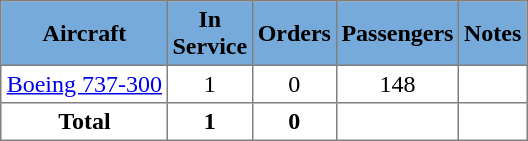<table class="toccolours" border="1" cellpadding="3" style="margin:1em auto; border-collapse:collapse">
<tr bgcolor=#75aadb>
<th>Aircraft</th>
<th>In<br>Service</th>
<th>Orders</th>
<th>Passengers</th>
<th>Notes</th>
</tr>
<tr>
<td><a href='#'>Boeing 737-300</a></td>
<td style="text-align:center">1</td>
<td style="text-align:center">0</td>
<td style="text-align:center">148</td>
<td></td>
</tr>
<tr>
<th>Total</th>
<th style="text-align:center">1</th>
<th style="text-align:center">0</th>
<th></th>
<th colspan="2"></th>
</tr>
</table>
